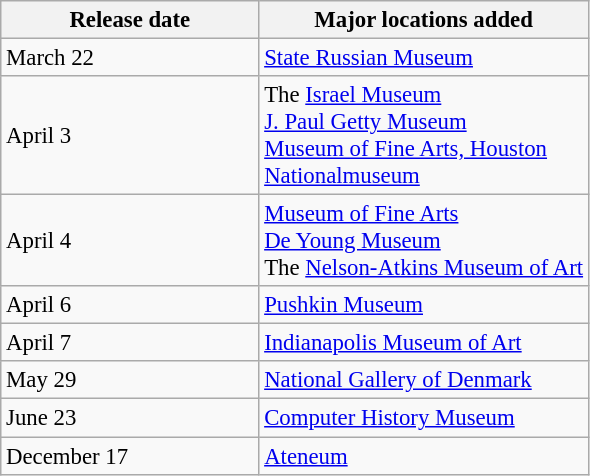<table class="wikitable sortable collapsible" style="font-size:95%">
<tr>
<th style="width:165px;">Release date</th>
<th>Major locations added</th>
</tr>
<tr>
<td>March 22</td>
<td> <a href='#'>State Russian Museum</a></td>
</tr>
<tr>
<td>April 3</td>
<td> The <a href='#'>Israel Museum</a><br> <a href='#'>J. Paul Getty Museum</a><br> <a href='#'>Museum of Fine Arts, Houston</a><br> <a href='#'>Nationalmuseum</a></td>
</tr>
<tr>
<td>April 4</td>
<td> <a href='#'>Museum of Fine Arts</a><br> <a href='#'>De Young Museum</a><br> The <a href='#'>Nelson-Atkins Museum of Art</a></td>
</tr>
<tr>
<td>April 6</td>
<td> <a href='#'>Pushkin Museum</a></td>
</tr>
<tr>
<td>April 7</td>
<td> <a href='#'>Indianapolis Museum of Art</a></td>
</tr>
<tr>
<td>May 29</td>
<td> <a href='#'>National Gallery of Denmark</a></td>
</tr>
<tr>
<td>June 23</td>
<td> <a href='#'>Computer History Museum</a></td>
</tr>
<tr>
<td>December 17</td>
<td> <a href='#'>Ateneum</a></td>
</tr>
</table>
